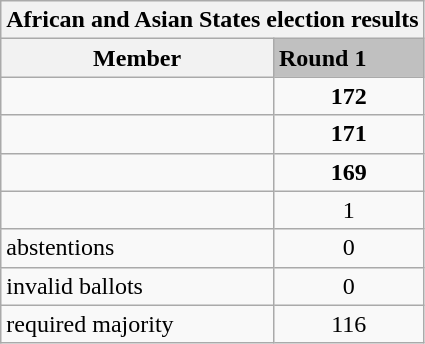<table class="wikitable collapsible">
<tr>
<th colspan="2">African and Asian States election results</th>
</tr>
<tr>
<th>Member</th>
<td style="background:silver;"><strong>Round 1</strong></td>
</tr>
<tr>
<td></td>
<td style="text-align:center;"><strong>172</strong></td>
</tr>
<tr>
<td></td>
<td style="text-align:center;"><strong>171</strong></td>
</tr>
<tr>
<td></td>
<td style="text-align:center;"><strong>169</strong></td>
</tr>
<tr>
<td></td>
<td style="text-align:center;">1</td>
</tr>
<tr>
<td>abstentions</td>
<td style="text-align:center;">0</td>
</tr>
<tr>
<td>invalid ballots</td>
<td style="text-align:center;">0</td>
</tr>
<tr>
<td>required majority</td>
<td style="text-align:center;">116</td>
</tr>
</table>
